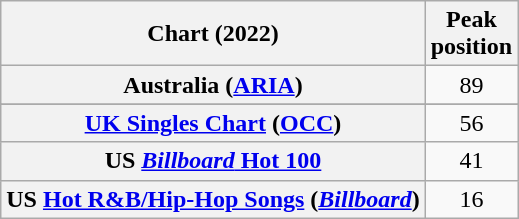<table class="wikitable sortable plainrowheaders" style="text-align:center">
<tr>
<th scope="col">Chart (2022)</th>
<th scope="col">Peak<br>position</th>
</tr>
<tr>
<th scope="row">Australia (<a href='#'>ARIA</a>)</th>
<td align="center">89</td>
</tr>
<tr>
</tr>
<tr>
</tr>
<tr>
<th scope="row"><a href='#'>UK Singles Chart</a> (<a href='#'>OCC</a>)</th>
<td>56</td>
</tr>
<tr>
<th scope="row">US <a href='#'><em>Billboard</em> Hot 100</a></th>
<td>41</td>
</tr>
<tr>
<th scope="row">US <a href='#'>Hot R&B/Hip-Hop Songs</a> (<em><a href='#'>Billboard</a></em>)</th>
<td>16</td>
</tr>
</table>
